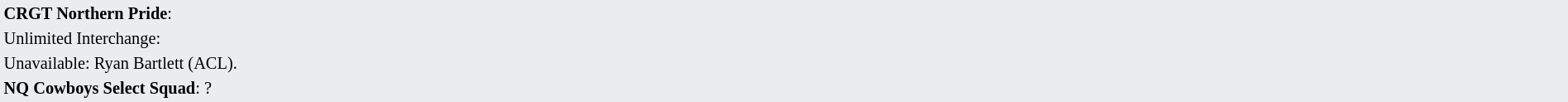<table style="background:#eaecf0; font-size:85%; width:100%;">
<tr>
<td><strong>CRGT Northern Pride</strong>:             </td>
</tr>
<tr>
<td>Unlimited Interchange:      </td>
</tr>
<tr>
<td>Unavailable: Ryan Bartlett (ACL).</td>
</tr>
<tr>
<td><strong>NQ Cowboys Select Squad</strong>: ?</td>
</tr>
</table>
